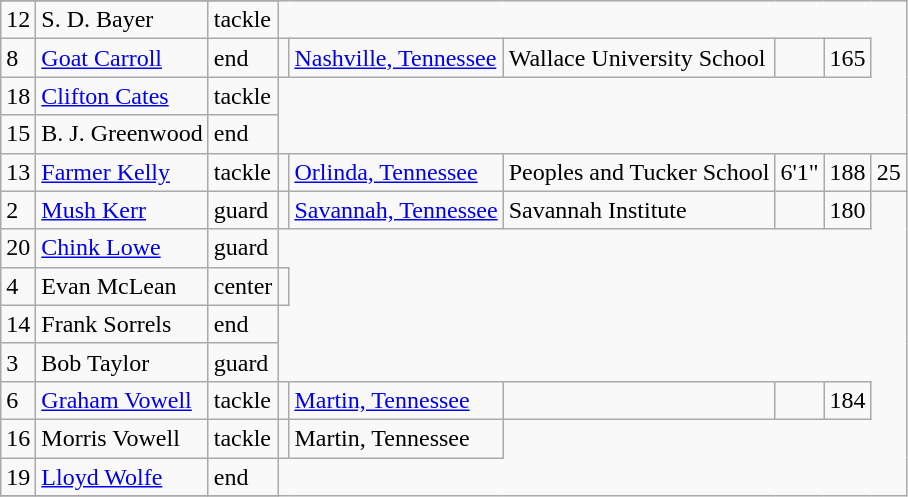<table class="wikitable">
<tr>
</tr>
<tr>
<td>12</td>
<td>S. D. Bayer</td>
<td>tackle</td>
</tr>
<tr>
<td>8</td>
<td><a href='#'>Goat Carroll</a></td>
<td>end</td>
<td></td>
<td><a href='#'>Nashville, Tennessee</a></td>
<td>Wallace University School</td>
<td></td>
<td>165</td>
</tr>
<tr>
<td>18</td>
<td><a href='#'>Clifton Cates</a></td>
<td>tackle</td>
</tr>
<tr>
<td>15</td>
<td>B. J. Greenwood</td>
<td>end</td>
</tr>
<tr>
<td>13</td>
<td><a href='#'>Farmer Kelly</a></td>
<td>tackle</td>
<td></td>
<td><a href='#'>Orlinda, Tennessee</a></td>
<td>Peoples and Tucker School</td>
<td>6'1"</td>
<td>188</td>
<td>25</td>
</tr>
<tr>
<td>2</td>
<td><a href='#'>Mush Kerr</a></td>
<td>guard</td>
<td></td>
<td><a href='#'>Savannah, Tennessee</a></td>
<td>Savannah Institute</td>
<td></td>
<td>180</td>
</tr>
<tr>
<td>20</td>
<td><a href='#'>Chink Lowe</a></td>
<td>guard</td>
</tr>
<tr>
<td>4</td>
<td>Evan McLean</td>
<td>center</td>
<td></td>
</tr>
<tr>
<td>14</td>
<td>Frank Sorrels</td>
<td>end</td>
</tr>
<tr>
<td>3</td>
<td>Bob Taylor</td>
<td>guard</td>
</tr>
<tr>
<td>6</td>
<td><a href='#'>Graham Vowell</a></td>
<td>tackle</td>
<td></td>
<td><a href='#'>Martin, Tennessee</a></td>
<td></td>
<td></td>
<td>184</td>
</tr>
<tr>
<td>16</td>
<td>Morris Vowell</td>
<td>tackle</td>
<td></td>
<td>Martin, Tennessee</td>
</tr>
<tr>
<td>19</td>
<td><a href='#'>Lloyd Wolfe</a></td>
<td>end</td>
</tr>
<tr>
</tr>
</table>
